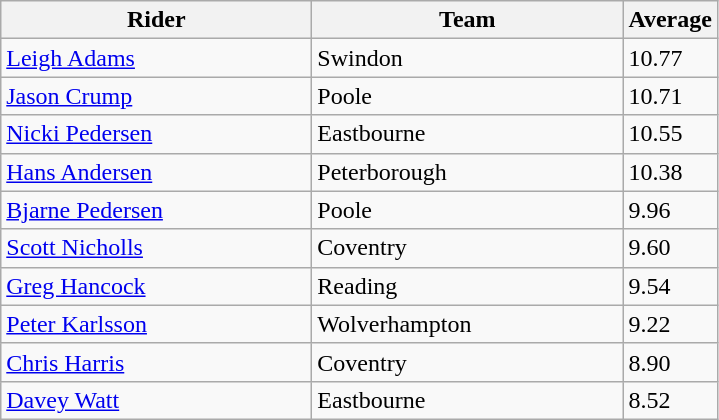<table class="wikitable" style="font-size: 100%">
<tr>
<th width=200>Rider</th>
<th width=200>Team</th>
<th width=40>Average</th>
</tr>
<tr>
<td align="left"> <a href='#'>Leigh Adams</a></td>
<td>Swindon</td>
<td>10.77</td>
</tr>
<tr>
<td align="left"> <a href='#'>Jason Crump</a></td>
<td>Poole</td>
<td>10.71</td>
</tr>
<tr>
<td align="left"> <a href='#'>Nicki Pedersen</a></td>
<td>Eastbourne</td>
<td>10.55</td>
</tr>
<tr>
<td align="left"> <a href='#'>Hans Andersen</a></td>
<td>Peterborough</td>
<td>10.38</td>
</tr>
<tr>
<td align="left"> <a href='#'>Bjarne Pedersen</a></td>
<td>Poole</td>
<td>9.96</td>
</tr>
<tr>
<td align="left"> <a href='#'>Scott Nicholls</a></td>
<td>Coventry</td>
<td>9.60</td>
</tr>
<tr>
<td align="left"> <a href='#'>Greg Hancock</a></td>
<td>Reading</td>
<td>9.54</td>
</tr>
<tr>
<td align="left"> <a href='#'>Peter Karlsson</a></td>
<td>Wolverhampton</td>
<td>9.22</td>
</tr>
<tr>
<td align="left"> <a href='#'>Chris Harris</a></td>
<td>Coventry</td>
<td>8.90</td>
</tr>
<tr>
<td align="left"> <a href='#'>Davey Watt</a></td>
<td>Eastbourne</td>
<td>8.52</td>
</tr>
</table>
